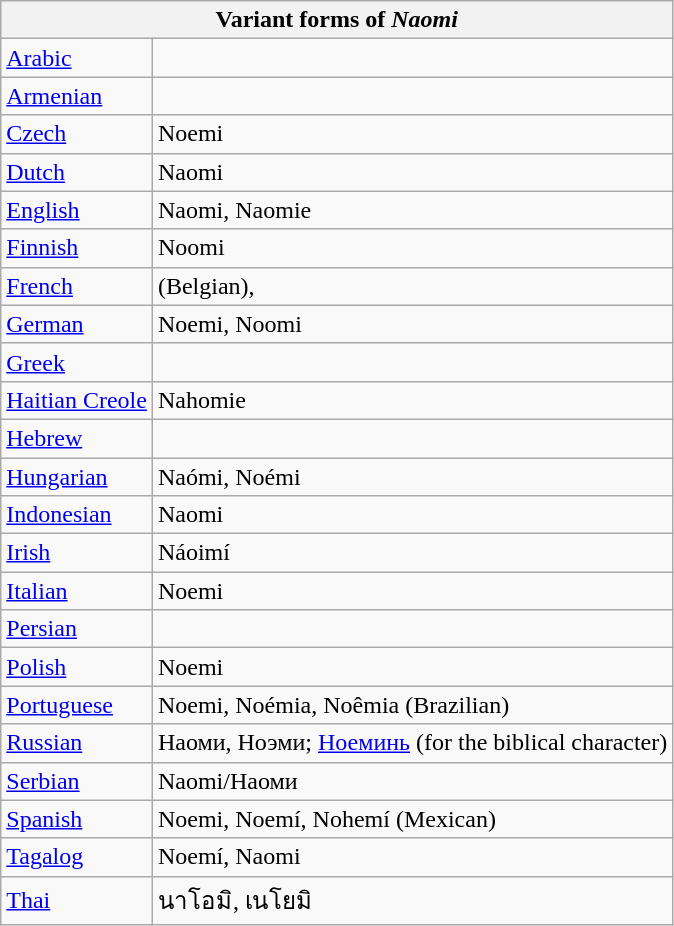<table class="wikitable" style="float:center; margin-left: 8px">
<tr>
<th colspan="2">Variant forms of <em>Naomi</em></th>
</tr>
<tr>
<td><a href='#'>Arabic</a></td>
<td></td>
</tr>
<tr>
<td><a href='#'>Armenian</a></td>
<td></td>
</tr>
<tr>
<td><a href='#'>Czech</a></td>
<td>Noemi</td>
</tr>
<tr>
<td><a href='#'>Dutch</a></td>
<td>Naomi</td>
</tr>
<tr>
<td><a href='#'>English</a></td>
<td>Naomi, Naomie</td>
</tr>
<tr>
<td><a href='#'>Finnish</a></td>
<td>Noomi</td>
</tr>
<tr>
<td><a href='#'>French</a></td>
<td> (Belgian), </td>
</tr>
<tr>
<td><a href='#'>German</a></td>
<td>Noemi, Noomi</td>
</tr>
<tr>
<td><a href='#'>Greek</a></td>
<td></td>
</tr>
<tr>
<td><a href='#'>Haitian Creole</a></td>
<td>Nahomie</td>
</tr>
<tr>
<td><a href='#'>Hebrew</a></td>
<td></td>
</tr>
<tr>
<td><a href='#'>Hungarian</a></td>
<td>Naómi, Noémi</td>
</tr>
<tr>
<td><a href='#'>Indonesian</a></td>
<td>Naomi</td>
</tr>
<tr>
<td><a href='#'>Irish</a></td>
<td>Náoimí</td>
</tr>
<tr>
<td><a href='#'>Italian</a></td>
<td>Noemi</td>
</tr>
<tr>
<td><a href='#'>Persian</a></td>
<td></td>
</tr>
<tr>
<td><a href='#'>Polish</a></td>
<td>Noemi</td>
</tr>
<tr>
<td><a href='#'>Portuguese</a></td>
<td>Noemi, Noémia, Noêmia (Brazilian)</td>
</tr>
<tr>
<td><a href='#'>Russian</a></td>
<td>Наоми, Ноэми; <a href='#'>Ноеминь</a> (for the biblical character)</td>
</tr>
<tr>
<td><a href='#'>Serbian</a></td>
<td>Naomi/Наоми</td>
</tr>
<tr>
<td><a href='#'>Spanish</a></td>
<td>Noemi, Noemí, Nohemí (Mexican)</td>
</tr>
<tr>
<td><a href='#'>Tagalog</a></td>
<td>Noemí, Naomi</td>
</tr>
<tr>
<td><a href='#'>Thai</a></td>
<td>นาโอมิ, เนโยมิ</td>
</tr>
</table>
